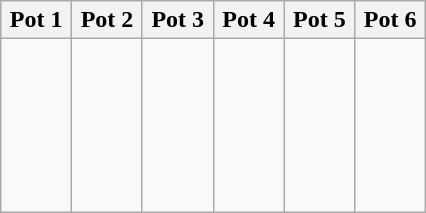<table class="wikitable">
<tr>
<th width=15%>Pot 1</th>
<th width=15%>Pot 2</th>
<th width=15%>Pot 3</th>
<th width=15%>Pot 4</th>
<th width=15%>Pot 5</th>
<th width=15%>Pot 6</th>
</tr>
<tr>
<td valign="top"><br><br><br><br><br><br></td>
<td valign="top"><br><br><br><br><br><br></td>
<td valign="top"><br><br><br><br><br><br></td>
<td valign="top"><br><br><br><br><br><br></td>
<td valign="top"><br><br><br><br><br><br></td>
<td valign="top"><br><br></td>
</tr>
</table>
